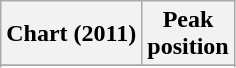<table class="wikitable sortable plainrowheaders" style="text-align:center">
<tr>
<th scope="col">Chart (2011)</th>
<th scope="col">Peak<br>position</th>
</tr>
<tr>
</tr>
<tr>
</tr>
<tr>
</tr>
<tr>
</tr>
</table>
